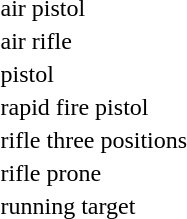<table>
<tr>
<td>air pistol<br></td>
<td></td>
<td></td>
<td></td>
</tr>
<tr>
<td>air rifle<br></td>
<td></td>
<td></td>
<td></td>
</tr>
<tr>
<td>pistol<br></td>
<td></td>
<td></td>
<td></td>
</tr>
<tr>
<td>rapid fire pistol<br></td>
<td></td>
<td></td>
<td></td>
</tr>
<tr>
<td>rifle three positions<br></td>
<td></td>
<td></td>
<td></td>
</tr>
<tr>
<td>rifle prone<br></td>
<td></td>
<td></td>
<td></td>
</tr>
<tr>
<td>running target<br></td>
<td></td>
<td></td>
<td></td>
</tr>
</table>
